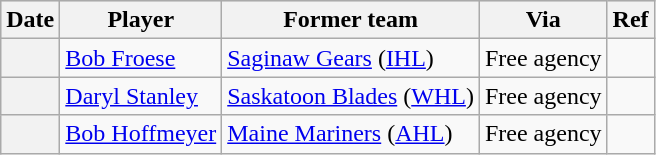<table class="wikitable plainrowheaders">
<tr style="background:#ddd; text-align:center;">
<th>Date</th>
<th>Player</th>
<th>Former team</th>
<th>Via</th>
<th>Ref</th>
</tr>
<tr>
<th scope="row"></th>
<td><a href='#'>Bob Froese</a></td>
<td><a href='#'>Saginaw Gears</a> (<a href='#'>IHL</a>)</td>
<td>Free agency</td>
<td></td>
</tr>
<tr>
<th scope="row"></th>
<td><a href='#'>Daryl Stanley</a></td>
<td><a href='#'>Saskatoon Blades</a> (<a href='#'>WHL</a>)</td>
<td>Free agency</td>
<td></td>
</tr>
<tr>
<th scope="row"></th>
<td><a href='#'>Bob Hoffmeyer</a></td>
<td><a href='#'>Maine Mariners</a> (<a href='#'>AHL</a>)</td>
<td>Free agency</td>
<td></td>
</tr>
</table>
